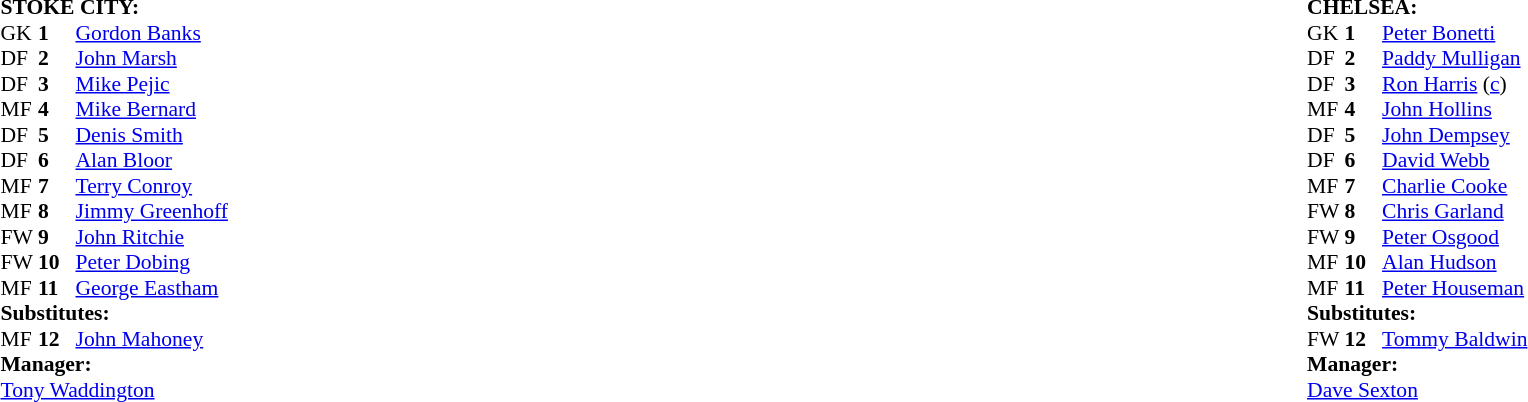<table width="100%">
<tr>
<td valign="top" width="50%"><br><table style="font-size: 90%" cellspacing="0" cellpadding="0">
<tr>
<td colspan="4"><strong>STOKE CITY:</strong></td>
</tr>
<tr>
<th width=25></th>
<th width=25></th>
</tr>
<tr>
<td>GK</td>
<td><strong>1</strong></td>
<td><a href='#'>Gordon Banks</a></td>
</tr>
<tr>
<td>DF</td>
<td><strong>2</strong></td>
<td><a href='#'>John Marsh</a></td>
</tr>
<tr>
<td>DF</td>
<td><strong>3</strong></td>
<td><a href='#'>Mike Pejic</a></td>
</tr>
<tr>
<td>MF</td>
<td><strong>4</strong></td>
<td><a href='#'>Mike Bernard</a></td>
</tr>
<tr>
<td>DF</td>
<td><strong>5</strong></td>
<td><a href='#'>Denis Smith</a></td>
</tr>
<tr>
<td>DF</td>
<td><strong>6</strong></td>
<td><a href='#'>Alan Bloor</a></td>
</tr>
<tr>
<td>MF</td>
<td><strong>7</strong></td>
<td><a href='#'>Terry Conroy</a></td>
</tr>
<tr>
<td>MF</td>
<td><strong>8</strong></td>
<td><a href='#'>Jimmy Greenhoff</a></td>
<td></td>
<td></td>
</tr>
<tr>
<td>FW</td>
<td><strong>9</strong></td>
<td><a href='#'>John Ritchie</a></td>
</tr>
<tr>
<td>FW</td>
<td><strong>10</strong></td>
<td><a href='#'>Peter Dobing</a></td>
</tr>
<tr>
<td>MF</td>
<td><strong>11</strong></td>
<td><a href='#'>George Eastham</a></td>
</tr>
<tr>
<td colspan=3><strong>Substitutes:</strong></td>
</tr>
<tr>
<td>MF</td>
<td><strong>12</strong></td>
<td><a href='#'>John Mahoney</a></td>
<td></td>
<td></td>
</tr>
<tr>
<td colspan=3><strong>Manager:</strong></td>
</tr>
<tr>
<td colspan=4><a href='#'>Tony Waddington</a></td>
</tr>
</table>
</td>
<td valign="top" width="50%"><br><table style="font-size: 90%" cellspacing="0" cellpadding="0" align=center>
<tr>
<td colspan="4"><strong>CHELSEA:</strong></td>
</tr>
<tr>
<th width=25></th>
<th width=25></th>
</tr>
<tr>
<td>GK</td>
<td><strong>1</strong></td>
<td><a href='#'>Peter Bonetti</a></td>
</tr>
<tr>
<td>DF</td>
<td><strong>2</strong></td>
<td><a href='#'>Paddy Mulligan</a></td>
<td></td>
<td></td>
</tr>
<tr>
<td>DF</td>
<td><strong>3</strong></td>
<td><a href='#'>Ron Harris</a> (<a href='#'>c</a>)</td>
</tr>
<tr>
<td>MF</td>
<td><strong>4</strong></td>
<td><a href='#'>John Hollins</a></td>
</tr>
<tr>
<td>DF</td>
<td><strong>5</strong></td>
<td><a href='#'>John Dempsey</a></td>
</tr>
<tr>
<td>DF</td>
<td><strong>6</strong></td>
<td><a href='#'>David Webb</a></td>
</tr>
<tr>
<td>MF</td>
<td><strong>7</strong></td>
<td><a href='#'>Charlie Cooke</a></td>
</tr>
<tr>
<td>FW</td>
<td><strong>8</strong></td>
<td><a href='#'>Chris Garland</a></td>
</tr>
<tr>
<td>FW</td>
<td><strong>9</strong></td>
<td><a href='#'>Peter Osgood</a></td>
</tr>
<tr>
<td>MF</td>
<td><strong>10</strong></td>
<td><a href='#'>Alan Hudson</a></td>
</tr>
<tr>
<td>MF</td>
<td><strong>11</strong></td>
<td><a href='#'>Peter Houseman</a></td>
</tr>
<tr>
<td colspan=3><strong>Substitutes:</strong></td>
</tr>
<tr>
<td>FW</td>
<td><strong>12</strong></td>
<td><a href='#'>Tommy Baldwin</a></td>
<td></td>
<td></td>
</tr>
<tr>
<td colspan=3><strong>Manager:</strong></td>
</tr>
<tr>
<td colspan=4><a href='#'>Dave Sexton</a></td>
</tr>
</table>
</td>
</tr>
</table>
